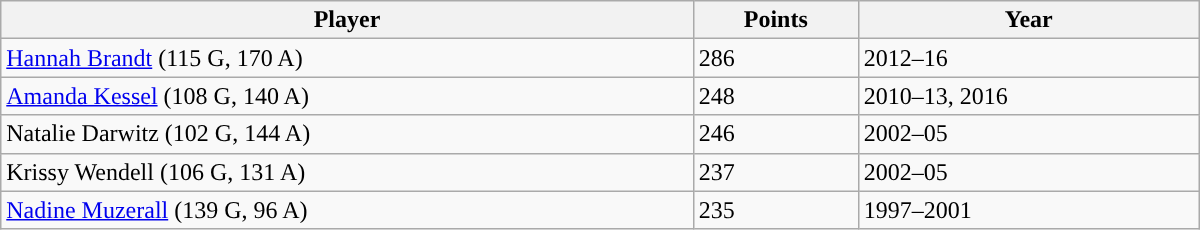<table class="wikitable" style="width: 50em">
<tr>
<th>Player</th>
<th>Points</th>
<th>Year</th>
</tr>
<tr>
<td><a href='#'>Hannah Brandt</a> (115 G, 170 A)</td>
<td>286</td>
<td>2012–16</td>
</tr>
<tr>
<td><a href='#'>Amanda Kessel</a> (108 G, 140 A)</td>
<td>248</td>
<td>2010–13, 2016</td>
</tr>
<tr>
<td>Natalie Darwitz (102 G, 144 A)</td>
<td>246</td>
<td>2002–05</td>
</tr>
<tr>
<td>Krissy Wendell (106 G, 131 A)</td>
<td>237</td>
<td>2002–05</td>
</tr>
<tr>
<td><a href='#'>Nadine Muzerall</a> (139 G, 96 A)</td>
<td>235</td>
<td>1997–2001</td>
</tr>
</table>
